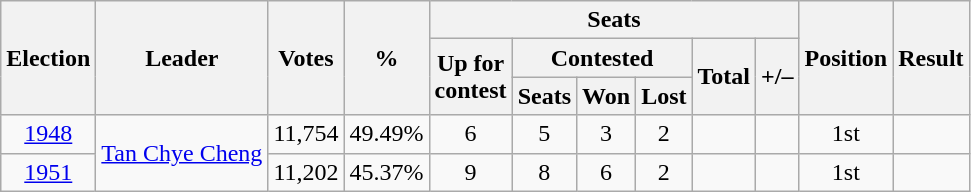<table class=wikitable style="text-align: center;">
<tr>
<th rowspan=3>Election</th>
<th rowspan=3>Leader</th>
<th rowspan=3>Votes</th>
<th rowspan=3>%</th>
<th colspan=6>Seats</th>
<th rowspan=3>Position</th>
<th rowspan=3>Result</th>
</tr>
<tr>
<th rowspan=2>Up for<br>contest</th>
<th colspan=3>Contested</th>
<th rowspan=2>Total</th>
<th rowspan=2>+/–</th>
</tr>
<tr>
<th>Seats</th>
<th>Won</th>
<th>Lost</th>
</tr>
<tr>
<td><a href='#'>1948</a></td>
<td rowspan=2><a href='#'>Tan Chye Cheng</a></td>
<td>11,754</td>
<td>49.49%</td>
<td>6</td>
<td>5</td>
<td>3</td>
<td>2</td>
<td></td>
<td></td>
<td> 1st</td>
<td></td>
</tr>
<tr>
<td><a href='#'>1951</a></td>
<td>11,202</td>
<td>45.37%</td>
<td>9</td>
<td>8</td>
<td>6</td>
<td>2</td>
<td></td>
<td></td>
<td> 1st</td>
<td></td>
</tr>
</table>
